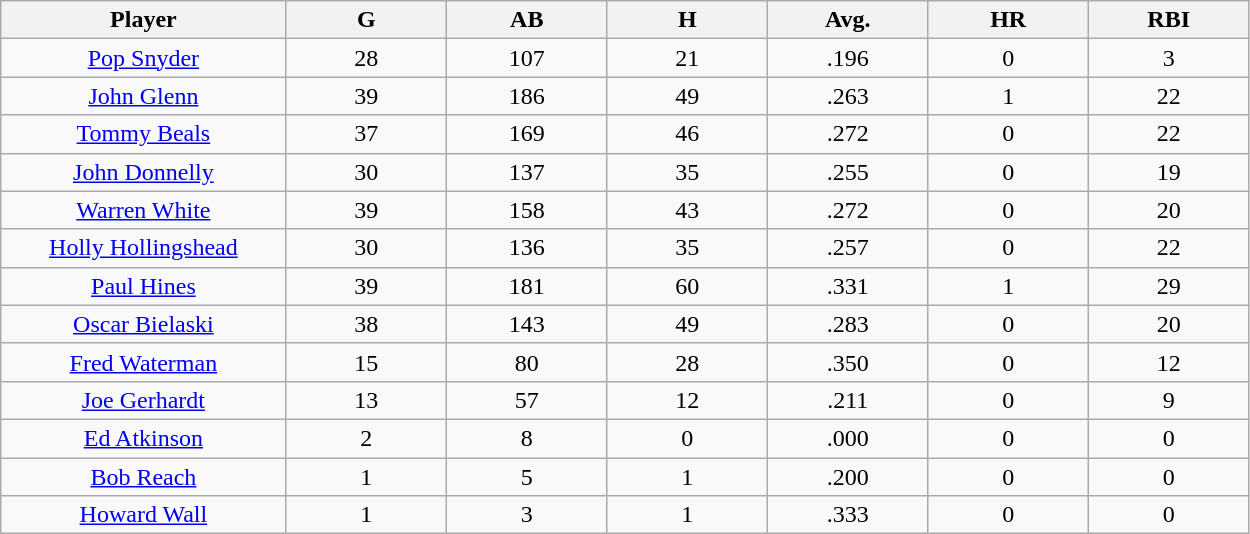<table class="wikitable sortable">
<tr>
<th bgcolor="#DDDDFF" width="16%">Player</th>
<th bgcolor="#DDDDFF" width="9%">G</th>
<th bgcolor="#DDDDFF" width="9%">AB</th>
<th bgcolor="#DDDDFF" width="9%">H</th>
<th bgcolor="#DDDDFF" width="9%">Avg.</th>
<th bgcolor="#DDDDFF" width="9%">HR</th>
<th bgcolor="#DDDDFF" width="9%">RBI</th>
</tr>
<tr align=center>
<td><a href='#'>Pop Snyder</a></td>
<td>28</td>
<td>107</td>
<td>21</td>
<td>.196</td>
<td>0</td>
<td>3</td>
</tr>
<tr align=center>
<td><a href='#'>John Glenn</a></td>
<td>39</td>
<td>186</td>
<td>49</td>
<td>.263</td>
<td>1</td>
<td>22</td>
</tr>
<tr align=center>
<td><a href='#'>Tommy Beals</a></td>
<td>37</td>
<td>169</td>
<td>46</td>
<td>.272</td>
<td>0</td>
<td>22</td>
</tr>
<tr align=center>
<td><a href='#'>John Donnelly</a></td>
<td>30</td>
<td>137</td>
<td>35</td>
<td>.255</td>
<td>0</td>
<td>19</td>
</tr>
<tr align=center>
<td><a href='#'>Warren White</a></td>
<td>39</td>
<td>158</td>
<td>43</td>
<td>.272</td>
<td>0</td>
<td>20</td>
</tr>
<tr align=center>
<td><a href='#'>Holly Hollingshead</a></td>
<td>30</td>
<td>136</td>
<td>35</td>
<td>.257</td>
<td>0</td>
<td>22</td>
</tr>
<tr align=center>
<td><a href='#'>Paul Hines</a></td>
<td>39</td>
<td>181</td>
<td>60</td>
<td>.331</td>
<td>1</td>
<td>29</td>
</tr>
<tr align=center>
<td><a href='#'>Oscar Bielaski</a></td>
<td>38</td>
<td>143</td>
<td>49</td>
<td>.283</td>
<td>0</td>
<td>20</td>
</tr>
<tr align=center>
<td><a href='#'>Fred Waterman</a></td>
<td>15</td>
<td>80</td>
<td>28</td>
<td>.350</td>
<td>0</td>
<td>12</td>
</tr>
<tr align=center>
<td><a href='#'>Joe Gerhardt</a></td>
<td>13</td>
<td>57</td>
<td>12</td>
<td>.211</td>
<td>0</td>
<td>9</td>
</tr>
<tr align=center>
<td><a href='#'>Ed Atkinson</a></td>
<td>2</td>
<td>8</td>
<td>0</td>
<td>.000</td>
<td>0</td>
<td>0</td>
</tr>
<tr align=center>
<td><a href='#'>Bob Reach</a></td>
<td>1</td>
<td>5</td>
<td>1</td>
<td>.200</td>
<td>0</td>
<td>0</td>
</tr>
<tr align=center>
<td><a href='#'>Howard Wall</a></td>
<td>1</td>
<td>3</td>
<td>1</td>
<td>.333</td>
<td>0</td>
<td>0</td>
</tr>
</table>
